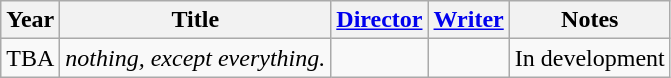<table class="wikitable plainrowheaders">
<tr>
<th scope="col">Year</th>
<th scope="col">Title</th>
<th scope="col"><a href='#'>Director</a></th>
<th scope="col"><a href='#'>Writer</a></th>
<th scope="col">Notes</th>
</tr>
<tr>
<td>TBA</td>
<td><em>nothing, except everything.</em></td>
<td></td>
<td></td>
<td>In development</td>
</tr>
</table>
